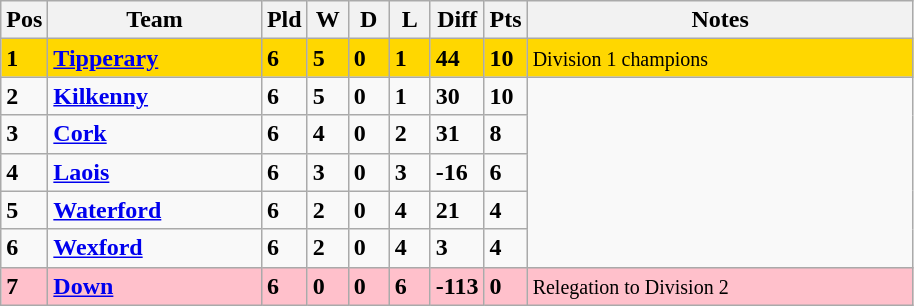<table class="wikitable" style="text-align: centre;">
<tr>
<th width=20>Pos</th>
<th width=135>Team</th>
<th width=20>Pld</th>
<th width=20>W</th>
<th width=20>D</th>
<th width=20>L</th>
<th width=20>Diff</th>
<th width=20>Pts</th>
<th width=250>Notes</th>
</tr>
<tr style="background:gold;">
<td><strong>1</strong></td>
<td align=left><strong> <a href='#'>Tipperary</a> </strong></td>
<td><strong>6</strong></td>
<td><strong>5</strong></td>
<td><strong>0</strong></td>
<td><strong>1</strong></td>
<td><strong>44</strong></td>
<td><strong>10</strong></td>
<td><small> Division 1 champions</small></td>
</tr>
<tr>
<td><strong>2</strong></td>
<td align=left><strong> <a href='#'>Kilkenny</a> </strong></td>
<td><strong>6</strong></td>
<td><strong>5</strong></td>
<td><strong>0</strong></td>
<td><strong>1</strong></td>
<td><strong>30</strong></td>
<td><strong>10</strong></td>
</tr>
<tr>
<td><strong>3</strong></td>
<td align=left><strong> <a href='#'>Cork</a> </strong></td>
<td><strong>6</strong></td>
<td><strong>4</strong></td>
<td><strong>0</strong></td>
<td><strong>2</strong></td>
<td><strong>31</strong></td>
<td><strong>8</strong></td>
</tr>
<tr>
<td><strong>4</strong></td>
<td align=left><strong> <a href='#'>Laois</a> </strong></td>
<td><strong>6</strong></td>
<td><strong>3</strong></td>
<td><strong>0</strong></td>
<td><strong>3</strong></td>
<td><strong>-16</strong></td>
<td><strong>6</strong></td>
</tr>
<tr>
<td><strong>5</strong></td>
<td align=left><strong> <a href='#'>Waterford</a> </strong></td>
<td><strong>6</strong></td>
<td><strong>2</strong></td>
<td><strong>0</strong></td>
<td><strong>4</strong></td>
<td><strong>21</strong></td>
<td><strong>4</strong></td>
</tr>
<tr>
<td><strong>6</strong></td>
<td align=left><strong> <a href='#'>Wexford</a> </strong></td>
<td><strong>6</strong></td>
<td><strong>2</strong></td>
<td><strong>0</strong></td>
<td><strong>4</strong></td>
<td><strong>3</strong></td>
<td><strong>4</strong></td>
</tr>
<tr style="background:#FFC0CB;">
<td><strong>7</strong></td>
<td align=left><strong> <a href='#'>Down</a> </strong></td>
<td><strong>6</strong></td>
<td><strong>0</strong></td>
<td><strong>0</strong></td>
<td><strong>6</strong></td>
<td><strong>-113</strong></td>
<td><strong>0</strong></td>
<td><small>Relegation to Division 2</small></td>
</tr>
</table>
